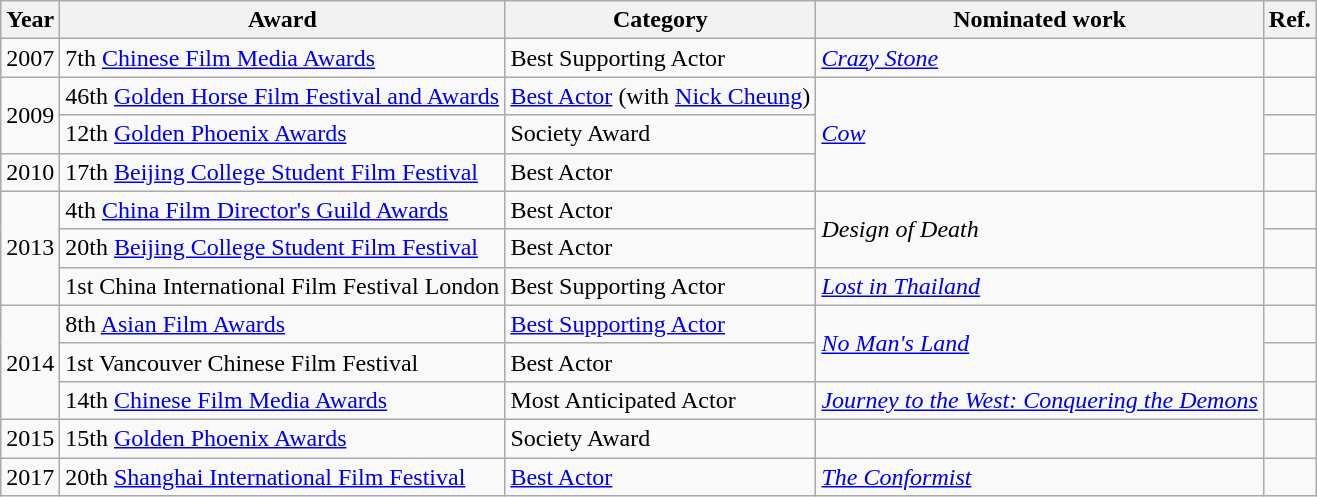<table class="wikitable sortable">
<tr>
<th>Year</th>
<th>Award</th>
<th>Category</th>
<th>Nominated work</th>
<th class="unsortable">Ref.</th>
</tr>
<tr>
<td>2007</td>
<td>7th <a href='#'>Chinese Film Media Awards</a></td>
<td>Best Supporting Actor</td>
<td><em><a href='#'>Crazy Stone</a></em></td>
<td></td>
</tr>
<tr>
<td rowspan="2">2009</td>
<td>46th <a href='#'>Golden Horse Film Festival and Awards</a></td>
<td><a href='#'>Best Actor</a> (with <a href='#'>Nick Cheung</a>)</td>
<td rowspan="3"><em><a href='#'>Cow</a></em></td>
<td></td>
</tr>
<tr>
<td>12th <a href='#'>Golden Phoenix Awards</a></td>
<td>Society Award</td>
<td></td>
</tr>
<tr>
<td>2010</td>
<td>17th <a href='#'>Beijing College Student Film Festival</a></td>
<td>Best Actor</td>
<td></td>
</tr>
<tr>
<td rowspan="3">2013</td>
<td>4th <a href='#'>China Film Director's Guild Awards</a></td>
<td>Best Actor</td>
<td rowspan=2><em>Design of Death</em></td>
<td></td>
</tr>
<tr>
<td>20th <a href='#'>Beijing College Student Film Festival</a></td>
<td>Best Actor</td>
<td></td>
</tr>
<tr>
<td>1st China International Film Festival London</td>
<td>Best Supporting Actor</td>
<td><em><a href='#'>Lost in Thailand</a></em></td>
<td></td>
</tr>
<tr>
<td rowspan="3">2014</td>
<td>8th <a href='#'>Asian Film Awards</a></td>
<td><a href='#'>Best Supporting Actor</a></td>
<td rowspan="2"><em><a href='#'>No Man's Land</a></em></td>
<td></td>
</tr>
<tr>
<td>1st Vancouver Chinese Film Festival</td>
<td>Best Actor</td>
<td></td>
</tr>
<tr>
<td>14th <a href='#'>Chinese Film Media Awards</a></td>
<td>Most Anticipated Actor</td>
<td><em><a href='#'>Journey to the West: Conquering the Demons</a></em></td>
<td></td>
</tr>
<tr>
<td>2015</td>
<td>15th <a href='#'>Golden Phoenix Awards</a></td>
<td>Society Award</td>
<td></td>
<td></td>
</tr>
<tr>
<td>2017</td>
<td>20th <a href='#'>Shanghai International Film Festival</a></td>
<td><a href='#'>Best Actor</a></td>
<td><em><a href='#'>The Conformist</a></em></td>
<td></td>
</tr>
</table>
